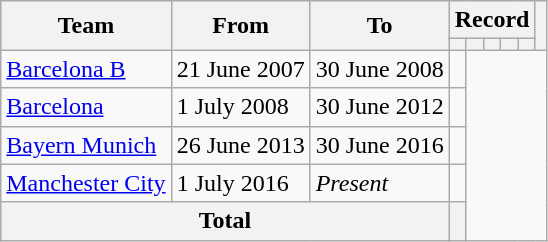<table class="wikitable" style="text-align: center;">
<tr>
<th rowspan="2">Team</th>
<th rowspan="2">From</th>
<th rowspan="2">To</th>
<th colspan="5">Record</th>
<th rowspan="2"></th>
</tr>
<tr>
<th></th>
<th></th>
<th></th>
<th></th>
<th></th>
</tr>
<tr>
<td align="left"><a href='#'>Barcelona B</a></td>
<td align="left">21 June 2007</td>
<td align="left">30 June 2008<br></td>
<td></td>
</tr>
<tr>
<td align="left"><a href='#'>Barcelona</a></td>
<td align="left">1 July 2008</td>
<td align="left">30 June 2012<br></td>
<td></td>
</tr>
<tr>
<td align="left"><a href='#'>Bayern Munich</a></td>
<td align="left">26 June 2013</td>
<td align="left">30 June 2016<br></td>
<td></td>
</tr>
<tr>
<td align="left"><a href='#'>Manchester City</a></td>
<td align="left">1 July 2016</td>
<td align="left"><em>Present</em><br></td>
<td></td>
</tr>
<tr>
<th colspan="3">Total<br></th>
<th></th>
</tr>
</table>
